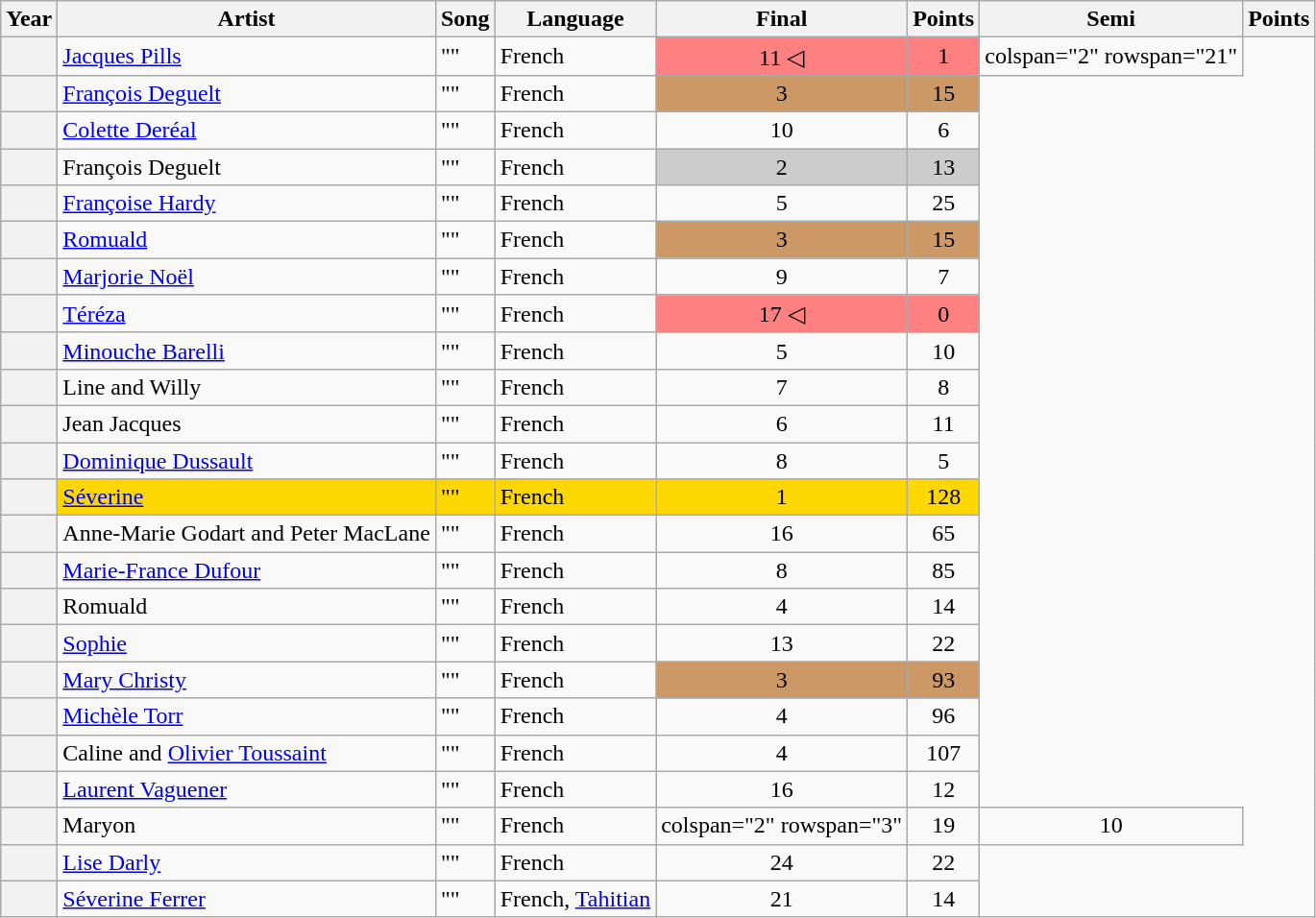<table class="wikitable sortable plainrowheaders">
<tr>
<th scope="col">Year</th>
<th scope="col">Artist</th>
<th scope="col">Song</th>
<th scope="col">Language</th>
<th scope="col" data-sort-type="number">Final</th>
<th scope="col" data-sort-type="number">Points</th>
<th scope="col" data-sort-type="number">Semi</th>
<th scope="col" data-sort-type="number">Points</th>
</tr>
<tr>
<th scope="row" style="text-align:center;"></th>
<td><a href='#'>Jacques Pills</a></td>
<td>""</td>
<td>French</td>
<td style="text-align:center; background-color:#FE8080;">11 ◁</td>
<td style="text-align:center; background-color:#FE8080;">1</td>
<td>colspan="2" rowspan="21" </td>
</tr>
<tr>
<th scope="row" style="text-align:center;"></th>
<td><a href='#'>François Deguelt</a></td>
<td>""</td>
<td>French</td>
<td style="text-align:center; background-color:#C96;">3</td>
<td style="text-align:center; background-color:#C96;">15</td>
</tr>
<tr>
<th scope="row" style="text-align:center;"></th>
<td><a href='#'>Colette Deréal</a></td>
<td>""</td>
<td>French</td>
<td style="text-align:center;">10</td>
<td style="text-align:center;">6</td>
</tr>
<tr>
<th scope="row" style="text-align:center;"></th>
<td>François Deguelt</td>
<td>""</td>
<td>French</td>
<td style="text-align:center; background-color:#CCC;">2</td>
<td style="text-align:center; background-color:#CCC;">13</td>
</tr>
<tr>
<th scope="row" style="text-align:center;"></th>
<td><a href='#'>Françoise Hardy</a></td>
<td>""</td>
<td>French</td>
<td style="text-align:center;">5</td>
<td style="text-align:center;">25</td>
</tr>
<tr>
<th scope="row" style="text-align:center;"></th>
<td><a href='#'>Romuald</a></td>
<td>""</td>
<td>French</td>
<td style="text-align:center; background-color:#C96;">3</td>
<td style="text-align:center; background-color:#C96;">15</td>
</tr>
<tr>
<th scope="row" style="text-align:center;"></th>
<td><a href='#'>Marjorie Noël</a></td>
<td>""</td>
<td>French</td>
<td style="text-align:center;">9</td>
<td style="text-align:center;">7</td>
</tr>
<tr>
<th scope="row" style="text-align:center;"></th>
<td><a href='#'>Téréza</a></td>
<td>""</td>
<td>French</td>
<td style="text-align:center; background-color:#FE8080;">17 ◁</td>
<td style="text-align:center; background-color:#FE8080;">0</td>
</tr>
<tr>
<th scope="row" style="text-align:center;"></th>
<td><a href='#'>Minouche Barelli</a></td>
<td>""</td>
<td>French</td>
<td style="text-align:center;">5</td>
<td style="text-align:center;">10</td>
</tr>
<tr>
<th scope="row" style="text-align:center;"></th>
<td>Line and Willy</td>
<td>""</td>
<td>French</td>
<td style="text-align:center;">7</td>
<td style="text-align:center;">8</td>
</tr>
<tr>
<th scope="row" style="text-align:center;"></th>
<td>Jean Jacques</td>
<td>""</td>
<td>French</td>
<td style="text-align:center;">6</td>
<td style="text-align:center;">11</td>
</tr>
<tr>
<th scope="row" style="text-align:center;"></th>
<td><a href='#'>Dominique Dussault</a></td>
<td>""</td>
<td>French</td>
<td style="text-align:center;">8</td>
<td style="text-align:center;">5</td>
</tr>
<tr style="background-color:#FFD700;">
<th scope="row" style="text-align:center;"></th>
<td><a href='#'>Séverine</a></td>
<td>""</td>
<td>French</td>
<td style="text-align:center;">1</td>
<td style="text-align:center;">128</td>
</tr>
<tr>
<th scope="row" style="text-align:center;"></th>
<td>Anne-Marie Godart and Peter MacLane</td>
<td>""</td>
<td>French</td>
<td style="text-align:center;">16</td>
<td style="text-align:center;">65</td>
</tr>
<tr>
<th scope="row" style="text-align:center;"></th>
<td><a href='#'>Marie-France Dufour</a></td>
<td>""</td>
<td>French</td>
<td style="text-align:center;">8</td>
<td style="text-align:center;">85</td>
</tr>
<tr>
<th scope="row" style="text-align:center;"></th>
<td>Romuald</td>
<td>""</td>
<td>French</td>
<td style="text-align:center;">4</td>
<td style="text-align:center;">14</td>
</tr>
<tr>
<th scope="row" style="text-align:center;"></th>
<td><a href='#'>Sophie</a></td>
<td>""</td>
<td>French</td>
<td style="text-align:center;">13</td>
<td style="text-align:center;">22</td>
</tr>
<tr>
<th scope="row" style="text-align:center;"></th>
<td><a href='#'>Mary Christy</a></td>
<td>""</td>
<td>French</td>
<td style="text-align:center; background-color:#C96;">3</td>
<td style="text-align:center; background-color:#C96;">93</td>
</tr>
<tr>
<th scope="row" style="text-align:center;"></th>
<td><a href='#'>Michèle Torr</a></td>
<td>""</td>
<td>French</td>
<td style="text-align:center;">4</td>
<td style="text-align:center;">96</td>
</tr>
<tr>
<th scope="row" style="text-align:center;"></th>
<td>Caline and <a href='#'>Olivier Toussaint</a></td>
<td>""</td>
<td>French</td>
<td style="text-align:center;">4</td>
<td style="text-align:center;">107</td>
</tr>
<tr>
<th scope="row" style="text-align:center;"></th>
<td><a href='#'>Laurent Vaguener</a></td>
<td>""</td>
<td>French</td>
<td style="text-align:center;">16</td>
<td style="text-align:center;">12</td>
</tr>
<tr>
<th scope="row" style="text-align:center;"></th>
<td>Maryon</td>
<td>""</td>
<td>French</td>
<td>colspan="2" rowspan="3" </td>
<td style="text-align:center;">19</td>
<td style="text-align:center;">10</td>
</tr>
<tr>
<th scope="row" style="text-align:center;"></th>
<td><a href='#'>Lise Darly</a></td>
<td>""</td>
<td>French</td>
<td style="text-align:center;">24</td>
<td style="text-align:center;">22</td>
</tr>
<tr>
<th scope="row" style="text-align:center;"></th>
<td><a href='#'>Séverine Ferrer</a></td>
<td>""</td>
<td>French, <a href='#'>Tahitian</a></td>
<td style="text-align:center;">21</td>
<td style="text-align:center;">14</td>
</tr>
</table>
